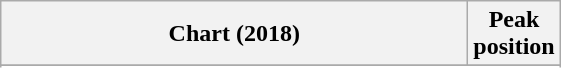<table class="wikitable sortable plainrowheaders" style="text-align:center">
<tr>
<th scope="col" style="width:19em;">Chart (2018)</th>
<th scope="col">Peak<br> position</th>
</tr>
<tr>
</tr>
<tr>
</tr>
</table>
